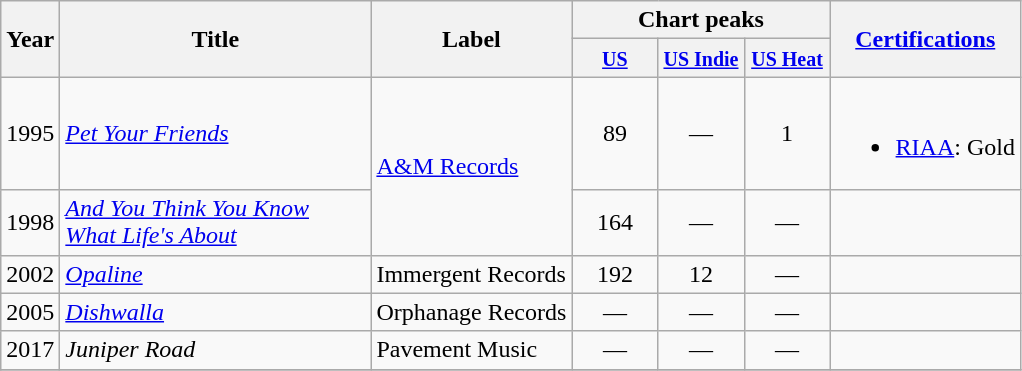<table class="wikitable">
<tr>
<th rowspan="2">Year</th>
<th style="width:200px;" rowspan="2">Title</th>
<th rowspan="2">Label</th>
<th colspan="3">Chart peaks</th>
<th rowspan="2"><a href='#'>Certifications</a></th>
</tr>
<tr>
<th style="width:50px;"><small><a href='#'>US</a></small><br></th>
<th style="width:50px;"><small><a href='#'>US Indie</a></small><br></th>
<th style="width:50px;"><small><a href='#'>US Heat</a></small></th>
</tr>
<tr>
<td>1995</td>
<td><em><a href='#'>Pet Your Friends</a></em></td>
<td rowspan="2"><a href='#'>A&M Records</a></td>
<td style="text-align:center;">89</td>
<td style="text-align:center;">—</td>
<td style="text-align:center;">1</td>
<td style="text-align:center;"><br><ul><li><a href='#'>RIAA</a>: Gold</li></ul></td>
</tr>
<tr>
<td>1998</td>
<td><em><a href='#'>And You Think You Know What Life's About</a></em></td>
<td style="text-align:center;">164</td>
<td style="text-align:center;">—</td>
<td style="text-align:center;">—</td>
<td></td>
</tr>
<tr>
<td>2002</td>
<td><em><a href='#'>Opaline</a></em></td>
<td>Immergent Records</td>
<td style="text-align:center;">192</td>
<td style="text-align:center;">12</td>
<td style="text-align:center;">—</td>
<td></td>
</tr>
<tr>
<td>2005</td>
<td><em><a href='#'>Dishwalla</a></em></td>
<td>Orphanage Records</td>
<td style="text-align:center;">—</td>
<td style="text-align:center;">—</td>
<td style="text-align:center;">—</td>
<td></td>
</tr>
<tr>
<td>2017</td>
<td><em>Juniper Road</em></td>
<td>Pavement Music</td>
<td style="text-align:center;">—</td>
<td style="text-align:center;">—</td>
<td style="text-align:center;">—</td>
<td></td>
</tr>
<tr>
</tr>
</table>
